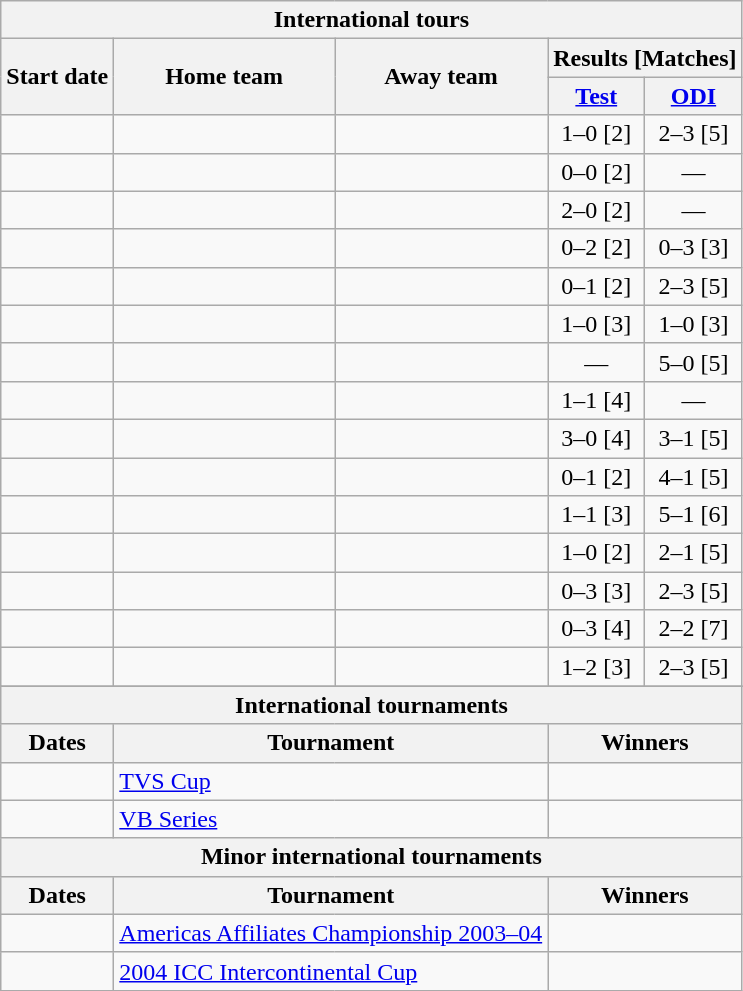<table class="wikitable sortable" style="text-align:center; white-space:nowrap">
<tr>
<th colspan=5>International tours</th>
</tr>
<tr>
<th rowspan=2>Start date</th>
<th rowspan=2>Home team</th>
<th rowspan=2>Away team</th>
<th colspan=2 class="unsortable">Results [Matches]</th>
</tr>
<tr>
<th width=50><a href='#'>Test</a></th>
<th width=50><a href='#'>ODI</a></th>
</tr>
<tr>
<td style="text-align:left"><a href='#'></a></td>
<td style="text-align:left"></td>
<td style="text-align:left"></td>
<td>1–0 [2]</td>
<td>2–3 [5]</td>
</tr>
<tr>
<td style="text-align:left"><a href='#'></a></td>
<td style="text-align:left"></td>
<td style="text-align:left"></td>
<td>0–0 [2]</td>
<td>—</td>
</tr>
<tr>
<td style="text-align:left"><a href='#'></a></td>
<td style="text-align:left"></td>
<td style="text-align:left"></td>
<td>2–0 [2]</td>
<td>—</td>
</tr>
<tr>
<td style="text-align:left"><a href='#'></a></td>
<td style="text-align:left"></td>
<td style="text-align:left"></td>
<td>0–2 [2]</td>
<td>0–3 [3]</td>
</tr>
<tr>
<td style="text-align:left"><a href='#'></a></td>
<td style="text-align:left"></td>
<td style="text-align:left"></td>
<td>0–1 [2]</td>
<td>2–3 [5]</td>
</tr>
<tr>
<td style="text-align:left"><a href='#'></a></td>
<td style="text-align:left"></td>
<td style="text-align:left"></td>
<td>1–0 [3]</td>
<td>1–0 [3]</td>
</tr>
<tr>
<td style="text-align:left"><a href='#'></a></td>
<td style="text-align:left"></td>
<td style="text-align:left"></td>
<td>—</td>
<td>5–0 [5]</td>
</tr>
<tr>
<td style="text-align:left"><a href='#'></a></td>
<td style="text-align:left"></td>
<td style="text-align:left"></td>
<td>1–1 [4]</td>
<td>—</td>
</tr>
<tr>
<td style="text-align:left"><a href='#'></a></td>
<td style="text-align:left"></td>
<td style="text-align:left"></td>
<td>3–0 [4]</td>
<td>3–1 [5]</td>
</tr>
<tr>
<td style="text-align:left"><a href='#'></a></td>
<td style="text-align:left"></td>
<td style="text-align:left"></td>
<td>0–1 [2]</td>
<td>4–1 [5]</td>
</tr>
<tr>
<td style="text-align:left"><a href='#'></a></td>
<td style="text-align:left"></td>
<td style="text-align:left"></td>
<td>1–1 [3]</td>
<td>5–1 [6]</td>
</tr>
<tr>
<td style="text-align:left"><a href='#'></a></td>
<td style="text-align:left"></td>
<td style="text-align:left"></td>
<td>1–0 [2]</td>
<td>2–1 [5]</td>
</tr>
<tr>
<td style="text-align:left"><a href='#'></a></td>
<td style="text-align:left"></td>
<td style="text-align:left"></td>
<td>0–3 [3]</td>
<td>2–3 [5]</td>
</tr>
<tr>
<td style="text-align:left"><a href='#'></a></td>
<td style="text-align:left"></td>
<td style="text-align:left"></td>
<td>0–3 [4]</td>
<td>2–2 [7]</td>
</tr>
<tr>
<td style="text-align:left"><a href='#'></a></td>
<td style="text-align:left"></td>
<td style="text-align:left"></td>
<td>1–2 [3]</td>
<td>2–3 [5]</td>
</tr>
<tr>
</tr>
<tr class="sortbottom">
<th colspan=5>International tournaments</th>
</tr>
<tr class="sortbottom">
<th>Dates</th>
<th colspan=2>Tournament</th>
<th colspan=2>Winners</th>
</tr>
<tr class="sortbottom">
<td style="text-align:left"><a href='#'></a></td>
<td style="text-align:left" colspan=2> <a href='#'>TVS Cup</a></td>
<td style="text-align:left" colspan=2></td>
</tr>
<tr class="sortbottom">
<td style="text-align:left"><a href='#'></a></td>
<td style="text-align:left" colspan=2> <a href='#'>VB Series</a></td>
<td style="text-align:left" colspan=2></td>
</tr>
<tr class="sortbottom">
<th colspan=5>Minor international tournaments</th>
</tr>
<tr class="sortbottom">
<th>Dates</th>
<th colspan=2>Tournament</th>
<th colspan=2>Winners</th>
</tr>
<tr class="sortbottom">
<td style="text-align:left"><a href='#'></a></td>
<td style="text-align:left" colspan=2> <a href='#'>Americas Affiliates Championship 2003–04</a></td>
<td style="text-align:left" colspan=2></td>
</tr>
<tr class="sortbottom">
<td style="text-align:left"><a href='#'></a></td>
<td style="text-align:left" colspan=2><a href='#'>2004 ICC Intercontinental Cup</a></td>
<td style="text-align:left" colspan=2></td>
</tr>
</table>
